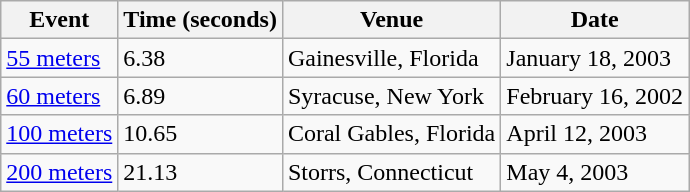<table class="wikitable">
<tr>
<th>Event</th>
<th>Time (seconds)</th>
<th>Venue</th>
<th>Date</th>
</tr>
<tr>
<td><a href='#'>55 meters</a></td>
<td>6.38</td>
<td>Gainesville, Florida</td>
<td>January 18, 2003</td>
</tr>
<tr>
<td><a href='#'>60 meters</a></td>
<td>6.89</td>
<td>Syracuse, New York</td>
<td>February 16, 2002</td>
</tr>
<tr>
<td><a href='#'>100 meters</a></td>
<td>10.65</td>
<td>Coral Gables, Florida</td>
<td>April 12, 2003</td>
</tr>
<tr>
<td><a href='#'>200 meters</a></td>
<td>21.13</td>
<td>Storrs, Connecticut</td>
<td>May 4, 2003</td>
</tr>
</table>
